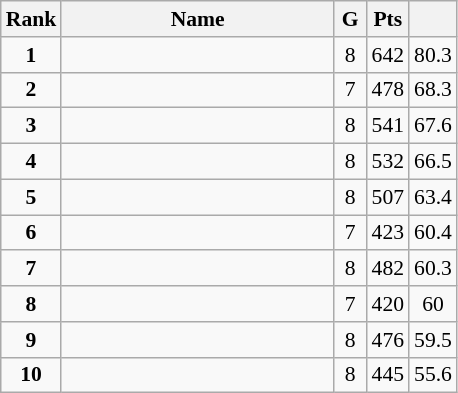<table class="wikitable" style="text-align:center; font-size:90%;">
<tr>
<th width=10px>Rank</th>
<th width=175px>Name</th>
<th width=15px>G</th>
<th width=10px>Pts</th>
<th width=10px></th>
</tr>
<tr>
<td><strong>1</strong></td>
<td align=left><strong></strong></td>
<td>8</td>
<td>642</td>
<td>80.3</td>
</tr>
<tr>
<td><strong>2</strong></td>
<td align=left></td>
<td>7</td>
<td>478</td>
<td>68.3</td>
</tr>
<tr>
<td><strong>3</strong></td>
<td align=left></td>
<td>8</td>
<td>541</td>
<td>67.6</td>
</tr>
<tr>
<td><strong>4</strong></td>
<td align=left></td>
<td>8</td>
<td>532</td>
<td>66.5</td>
</tr>
<tr>
<td><strong>5</strong></td>
<td align=left></td>
<td>8</td>
<td>507</td>
<td>63.4</td>
</tr>
<tr>
<td><strong>6</strong></td>
<td align=left></td>
<td>7</td>
<td>423</td>
<td>60.4</td>
</tr>
<tr>
<td><strong>7</strong></td>
<td align=left></td>
<td>8</td>
<td>482</td>
<td>60.3</td>
</tr>
<tr>
<td><strong>8</strong></td>
<td align=left></td>
<td>7</td>
<td>420</td>
<td>60</td>
</tr>
<tr>
<td><strong>9</strong></td>
<td align=left></td>
<td>8</td>
<td>476</td>
<td>59.5</td>
</tr>
<tr>
<td><strong>10</strong></td>
<td align=left></td>
<td>8</td>
<td>445</td>
<td>55.6</td>
</tr>
</table>
